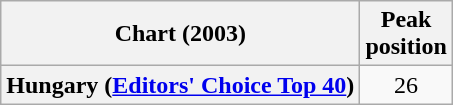<table class="wikitable sortable plainrowheaders" style="text-align:center">
<tr>
<th>Chart (2003)</th>
<th>Peak<br>position</th>
</tr>
<tr>
<th scope="row">Hungary (<a href='#'>Editors' Choice Top 40</a>)</th>
<td>26</td>
</tr>
</table>
